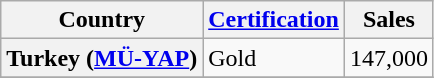<table class="wikitable plainrowheaders">
<tr>
<th scope="col">Country</th>
<th scope="col"><a href='#'>Certification</a></th>
<th scope="col">Sales</th>
</tr>
<tr>
<th scope="row">Turkey (<a href='#'>MÜ-YAP</a>)</th>
<td>Gold</td>
<td>147,000</td>
</tr>
<tr>
</tr>
</table>
